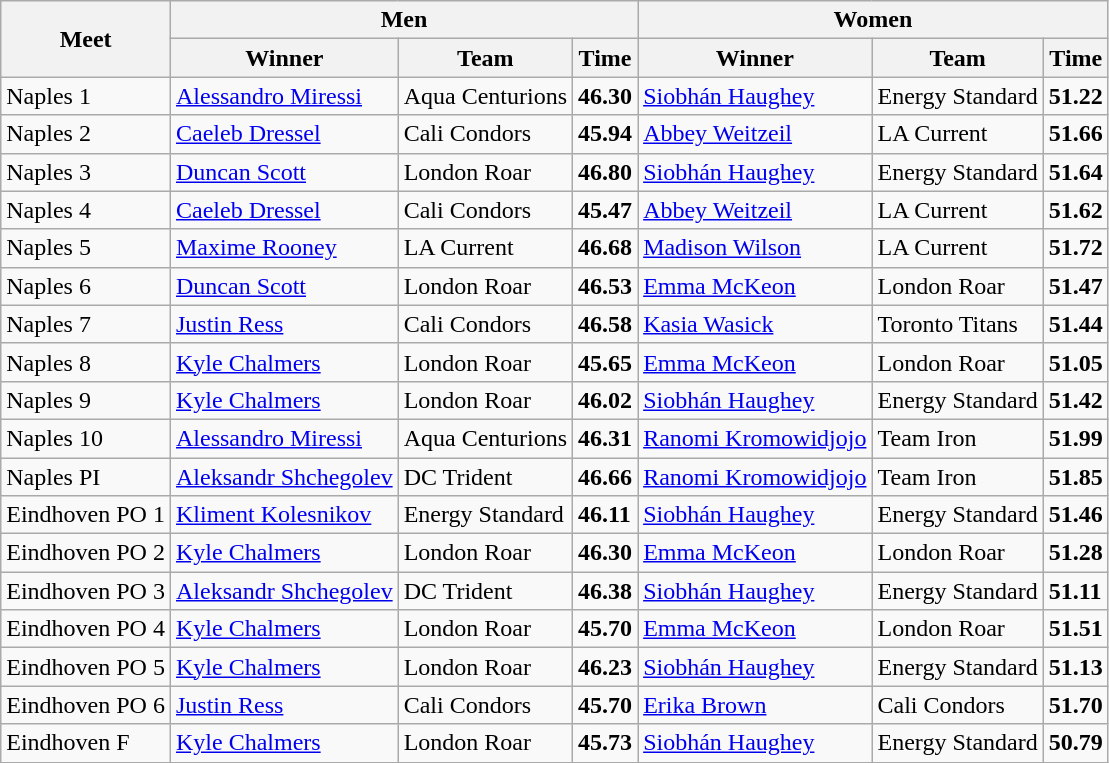<table class="wikitable">
<tr>
<th rowspan="2">Meet</th>
<th colspan="3">Men</th>
<th colspan="3">Women</th>
</tr>
<tr>
<th>Winner</th>
<th>Team</th>
<th>Time</th>
<th>Winner</th>
<th>Team</th>
<th>Time</th>
</tr>
<tr>
<td>Naples 1</td>
<td> <a href='#'>Alessandro Miressi</a></td>
<td> Aqua Centurions</td>
<td><strong>46.30 </strong></td>
<td> <a href='#'>Siobhán Haughey</a></td>
<td> Energy Standard</td>
<td><strong> 51.22 </strong></td>
</tr>
<tr>
<td>Naples 2</td>
<td> <a href='#'>Caeleb Dressel</a></td>
<td> Cali Condors</td>
<td><strong>45.94 </strong></td>
<td> <a href='#'>Abbey Weitzeil</a></td>
<td> LA Current</td>
<td><strong> 51.66 </strong></td>
</tr>
<tr>
<td>Naples 3</td>
<td> <a href='#'>Duncan Scott</a></td>
<td> London Roar</td>
<td><strong>46.80</strong></td>
<td> <a href='#'>Siobhán Haughey</a></td>
<td> Energy Standard</td>
<td><strong> 51.64 </strong></td>
</tr>
<tr>
<td>Naples 4</td>
<td> <a href='#'>Caeleb Dressel</a></td>
<td> Cali Condors</td>
<td><strong>45.47</strong></td>
<td> <a href='#'>Abbey Weitzeil</a></td>
<td> LA Current</td>
<td><strong> 51.62 </strong></td>
</tr>
<tr>
<td>Naples 5</td>
<td> <a href='#'>Maxime Rooney</a></td>
<td> LA Current</td>
<td><strong>46.68</strong></td>
<td> <a href='#'>Madison Wilson</a></td>
<td> LA Current</td>
<td><strong>51.72</strong></td>
</tr>
<tr>
<td>Naples 6</td>
<td> <a href='#'>Duncan Scott</a></td>
<td> London Roar</td>
<td><strong>46.53</strong></td>
<td> <a href='#'>Emma McKeon</a></td>
<td> London Roar</td>
<td><strong>51.47</strong></td>
</tr>
<tr>
<td>Naples 7</td>
<td> <a href='#'>Justin Ress</a></td>
<td> Cali Condors</td>
<td><strong>46.58</strong></td>
<td> <a href='#'>Kasia Wasick</a></td>
<td> Toronto Titans</td>
<td><strong>51.44</strong></td>
</tr>
<tr>
<td>Naples 8</td>
<td> <a href='#'>Kyle Chalmers</a></td>
<td> London Roar</td>
<td><strong> 45.65 </strong></td>
<td> <a href='#'>Emma McKeon</a></td>
<td> London Roar</td>
<td><strong>51.05</strong></td>
</tr>
<tr>
<td>Naples 9</td>
<td> <a href='#'>Kyle Chalmers</a></td>
<td> London Roar</td>
<td><strong> 46.02 </strong></td>
<td> <a href='#'>Siobhán Haughey</a></td>
<td> Energy Standard</td>
<td><strong>51.42</strong></td>
</tr>
<tr>
<td>Naples 10</td>
<td> <a href='#'>Alessandro Miressi</a></td>
<td> Aqua Centurions</td>
<td><strong>46.31 </strong></td>
<td> <a href='#'>Ranomi Kromowidjojo</a></td>
<td> Team Iron</td>
<td><strong> 51.99 </strong></td>
</tr>
<tr>
<td>Naples PI</td>
<td> <a href='#'>Aleksandr Shchegolev</a></td>
<td> DC Trident</td>
<td><strong>46.66 </strong></td>
<td> <a href='#'>Ranomi Kromowidjojo</a></td>
<td> Team Iron</td>
<td><strong> 51.85 </strong></td>
</tr>
<tr>
<td>Eindhoven PO 1</td>
<td> <a href='#'>Kliment Kolesnikov</a></td>
<td> Energy Standard</td>
<td><strong>46.11 </strong></td>
<td> <a href='#'>Siobhán Haughey</a></td>
<td> Energy Standard</td>
<td><strong> 51.46 </strong></td>
</tr>
<tr>
<td>Eindhoven PO 2</td>
<td> <a href='#'>Kyle Chalmers</a></td>
<td> London Roar</td>
<td><strong>46.30 </strong></td>
<td> <a href='#'>Emma McKeon</a></td>
<td> London Roar</td>
<td><strong> 51.28 </strong></td>
</tr>
<tr>
<td>Eindhoven PO 3</td>
<td> <a href='#'>Aleksandr Shchegolev</a></td>
<td> DC Trident</td>
<td><strong>46.38 </strong></td>
<td> <a href='#'>Siobhán Haughey</a></td>
<td> Energy Standard</td>
<td><strong> 51.11 </strong></td>
</tr>
<tr>
<td>Eindhoven PO 4</td>
<td> <a href='#'>Kyle Chalmers</a></td>
<td> London Roar</td>
<td><strong> 45.70 </strong></td>
<td> <a href='#'>Emma McKeon</a></td>
<td> London Roar</td>
<td><strong>51.51</strong></td>
</tr>
<tr>
<td>Eindhoven PO 5</td>
<td> <a href='#'>Kyle Chalmers</a></td>
<td> London Roar</td>
<td><strong>46.23 </strong></td>
<td> <a href='#'>Siobhán Haughey</a></td>
<td> Energy Standard</td>
<td><strong> 51.13 </strong></td>
</tr>
<tr>
<td>Eindhoven PO 6</td>
<td> <a href='#'>Justin Ress</a></td>
<td> Cali Condors</td>
<td><strong>45.70 </strong></td>
<td> <a href='#'>Erika Brown</a></td>
<td> Cali Condors</td>
<td><strong> 51.70 </strong></td>
</tr>
<tr>
<td>Eindhoven F</td>
<td> <a href='#'>Kyle Chalmers</a></td>
<td> London Roar</td>
<td><strong> 45.73 </strong></td>
<td> <a href='#'>Siobhán Haughey</a></td>
<td> Energy Standard</td>
<td><strong>50.79</strong></td>
</tr>
</table>
